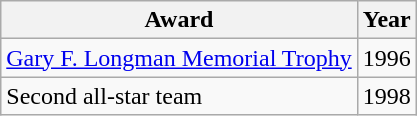<table class="wikitable">
<tr>
<th>Award</th>
<th>Year</th>
</tr>
<tr>
<td><a href='#'>Gary F. Longman Memorial Trophy</a></td>
<td>1996</td>
</tr>
<tr>
<td>Second all-star team</td>
<td>1998</td>
</tr>
</table>
